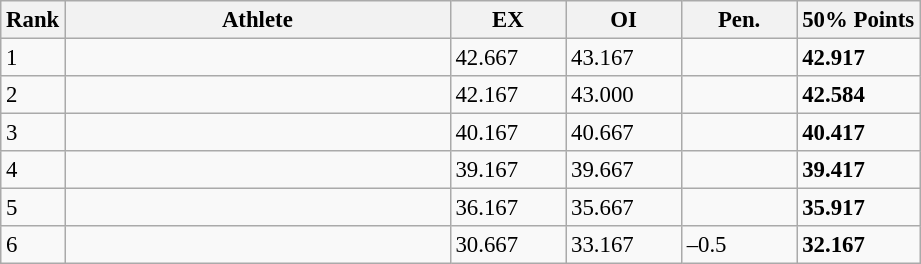<table class="wikitable" style="font-size:95%" style="width:35em;" style="text-align:center">
<tr>
<th>Rank</th>
<th width=250>Athlete</th>
<th width=70>EX</th>
<th width=70>OI</th>
<th width=70>Pen.</th>
<th>50% Points</th>
</tr>
<tr>
<td>1</td>
<td align=left></td>
<td>42.667</td>
<td>43.167</td>
<td></td>
<td><strong>42.917</strong></td>
</tr>
<tr>
<td>2</td>
<td align=left></td>
<td>42.167</td>
<td>43.000</td>
<td></td>
<td><strong>42.584</strong></td>
</tr>
<tr>
<td>3</td>
<td align=left></td>
<td>40.167</td>
<td>40.667</td>
<td></td>
<td><strong>40.417</strong></td>
</tr>
<tr>
<td>4</td>
<td align=left></td>
<td>39.167</td>
<td>39.667</td>
<td></td>
<td><strong>39.417</strong></td>
</tr>
<tr>
<td>5</td>
<td align=left></td>
<td>36.167</td>
<td>35.667</td>
<td></td>
<td><strong>35.917</strong></td>
</tr>
<tr>
<td>6</td>
<td align=left></td>
<td>30.667</td>
<td>33.167</td>
<td>–0.5</td>
<td><strong>32.167</strong></td>
</tr>
</table>
